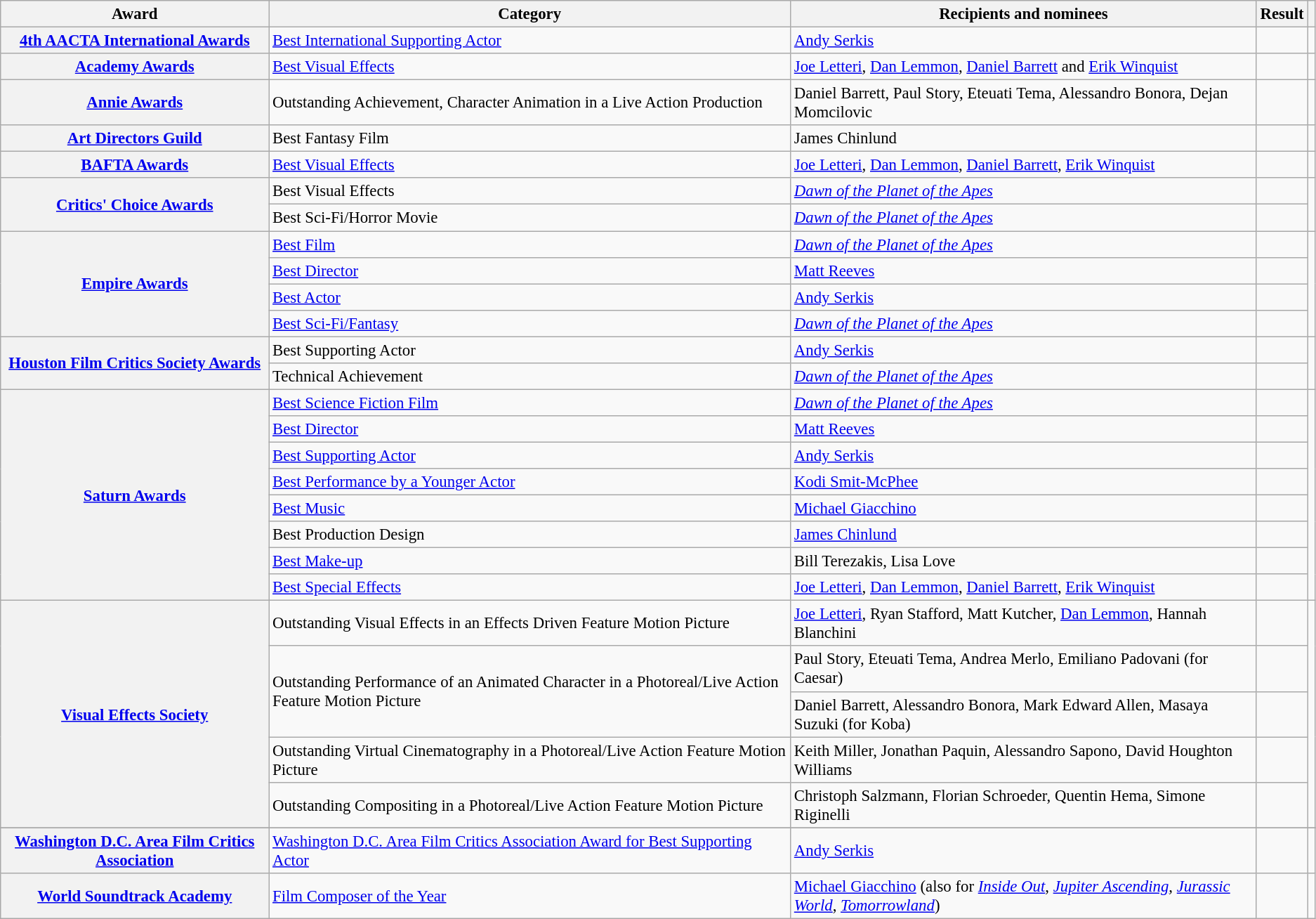<table class="wikitable plainrowheaders" style="font-size: 95%;">
<tr>
<th scope="col">Award</th>
<th scope="col">Category</th>
<th scope="col">Recipients and nominees</th>
<th scope="col">Result</th>
<th scope="col" class="unsortable"></th>
</tr>
<tr>
<th scope="row"><a href='#'>4th AACTA International Awards</a></th>
<td><a href='#'>Best International Supporting Actor</a></td>
<td><a href='#'>Andy Serkis</a></td>
<td></td>
<td></td>
</tr>
<tr>
<th scope="row"><a href='#'>Academy Awards</a></th>
<td><a href='#'>Best Visual Effects</a></td>
<td><a href='#'>Joe Letteri</a>, <a href='#'>Dan Lemmon</a>, <a href='#'>Daniel Barrett</a> and <a href='#'>Erik Winquist</a></td>
<td></td>
<td></td>
</tr>
<tr>
<th scope="row"><a href='#'>Annie Awards</a></th>
<td>Outstanding Achievement, Character Animation in a Live Action Production</td>
<td>Daniel Barrett, Paul Story, Eteuati Tema, Alessandro Bonora, Dejan Momcilovic</td>
<td></td>
<td></td>
</tr>
<tr>
<th scope="row"><a href='#'>Art Directors Guild</a></th>
<td>Best Fantasy Film</td>
<td>James Chinlund</td>
<td></td>
<td></td>
</tr>
<tr>
<th scope="row"><a href='#'>BAFTA Awards</a></th>
<td><a href='#'>Best Visual Effects</a></td>
<td><a href='#'>Joe Letteri</a>, <a href='#'>Dan Lemmon</a>, <a href='#'>Daniel Barrett</a>, <a href='#'>Erik Winquist</a></td>
<td></td>
<td></td>
</tr>
<tr>
<th scope="row" rowspan=2><a href='#'>Critics' Choice Awards</a></th>
<td>Best Visual Effects</td>
<td><em><a href='#'>Dawn of the Planet of the Apes</a></em></td>
<td></td>
<td rowspan="2"></td>
</tr>
<tr>
<td>Best Sci-Fi/Horror Movie</td>
<td><em><a href='#'>Dawn of the Planet of the Apes</a></em></td>
<td></td>
</tr>
<tr>
<th scope="row" rowspan=4><a href='#'>Empire Awards</a></th>
<td><a href='#'>Best Film</a></td>
<td><em><a href='#'>Dawn of the Planet of the Apes</a></em></td>
<td></td>
<td rowspan="4"></td>
</tr>
<tr>
<td><a href='#'>Best Director</a></td>
<td><a href='#'>Matt Reeves</a></td>
<td></td>
</tr>
<tr>
<td><a href='#'>Best Actor</a></td>
<td><a href='#'>Andy Serkis</a></td>
<td></td>
</tr>
<tr>
<td><a href='#'>Best Sci-Fi/Fantasy</a></td>
<td><em><a href='#'>Dawn of the Planet of the Apes</a></em></td>
<td></td>
</tr>
<tr>
<th scope="row" rowspan=2><a href='#'>Houston Film Critics Society Awards</a></th>
<td>Best Supporting Actor</td>
<td><a href='#'>Andy Serkis</a></td>
<td></td>
<td rowspan="2"></td>
</tr>
<tr>
<td>Technical Achievement</td>
<td><em><a href='#'>Dawn of the Planet of the Apes</a></em></td>
<td></td>
</tr>
<tr>
<th scope="row" rowspan=8><a href='#'>Saturn Awards</a></th>
<td><a href='#'>Best Science Fiction Film</a></td>
<td><em><a href='#'>Dawn of the Planet of the Apes</a></em></td>
<td></td>
<td rowspan="8"></td>
</tr>
<tr>
<td><a href='#'>Best Director</a></td>
<td><a href='#'>Matt Reeves</a></td>
<td></td>
</tr>
<tr>
<td><a href='#'>Best Supporting Actor</a></td>
<td><a href='#'>Andy Serkis</a></td>
<td></td>
</tr>
<tr>
<td><a href='#'>Best Performance by a Younger Actor</a></td>
<td><a href='#'>Kodi Smit-McPhee</a></td>
<td></td>
</tr>
<tr>
<td><a href='#'>Best Music</a></td>
<td><a href='#'>Michael Giacchino</a></td>
<td></td>
</tr>
<tr>
<td>Best Production Design</td>
<td><a href='#'>James Chinlund</a></td>
<td></td>
</tr>
<tr>
<td><a href='#'>Best Make-up</a></td>
<td>Bill Terezakis, Lisa Love</td>
<td></td>
</tr>
<tr>
<td><a href='#'>Best Special Effects</a></td>
<td><a href='#'>Joe Letteri</a>, <a href='#'>Dan Lemmon</a>, <a href='#'>Daniel Barrett</a>, <a href='#'>Erik Winquist</a></td>
<td></td>
</tr>
<tr>
<th scope="row" rowspan=5><a href='#'>Visual Effects Society</a></th>
<td>Outstanding Visual Effects in an Effects Driven Feature Motion Picture</td>
<td><a href='#'>Joe Letteri</a>, Ryan Stafford, Matt Kutcher, <a href='#'>Dan Lemmon</a>, Hannah Blanchini</td>
<td></td>
<td rowspan="5"></td>
</tr>
<tr>
<td rowspan=2>Outstanding Performance of an Animated Character in a Photoreal/Live Action Feature Motion Picture</td>
<td>Paul Story, Eteuati Tema, Andrea Merlo, Emiliano Padovani (for Caesar)</td>
<td></td>
</tr>
<tr>
<td>Daniel Barrett, Alessandro Bonora, Mark Edward Allen, Masaya Suzuki (for Koba)</td>
<td></td>
</tr>
<tr>
<td>Outstanding Virtual Cinematography in a Photoreal/Live Action Feature Motion Picture</td>
<td>Keith Miller, Jonathan Paquin, Alessandro Sapono, David Houghton Williams</td>
<td></td>
</tr>
<tr>
<td>Outstanding Compositing in a Photoreal/Live Action Feature Motion Picture</td>
<td>Christoph Salzmann, Florian Schroeder, Quentin Hema, Simone Riginelli</td>
<td></td>
</tr>
<tr>
</tr>
<tr>
<th scope="row"><a href='#'>Washington D.C. Area Film Critics Association</a></th>
<td><a href='#'>Washington D.C. Area Film Critics Association Award for Best Supporting Actor</a></td>
<td><a href='#'>Andy Serkis</a></td>
<td></td>
<td></td>
</tr>
<tr>
<th scope="row"><a href='#'>World Soundtrack Academy</a></th>
<td><a href='#'>Film Composer of the Year</a></td>
<td><a href='#'>Michael Giacchino</a> (also for <em><a href='#'>Inside Out</a></em>, <em><a href='#'>Jupiter Ascending</a></em>, <em><a href='#'>Jurassic World</a></em>, <em><a href='#'>Tomorrowland</a></em>)</td>
<td></td>
<td></td>
</tr>
</table>
